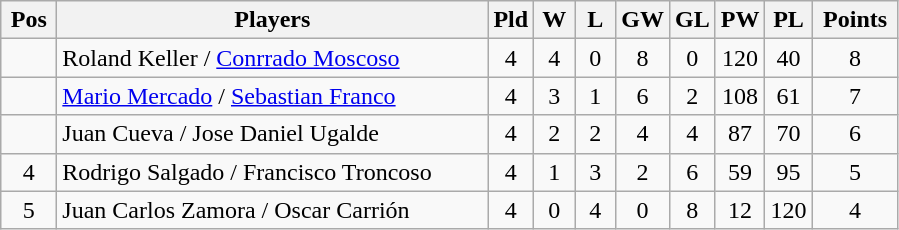<table class=wikitable style="text-align:center">
<tr>
<th width=30>Pos</th>
<th width=280>Players</th>
<th width=20>Pld</th>
<th width=20>W</th>
<th width=20>L</th>
<th width=20>GW</th>
<th width=20>GL</th>
<th width=20>PW</th>
<th width=20>PL</th>
<th width=50>Points</th>
</tr>
<tr>
<td></td>
<td align="left"> Roland Keller / <a href='#'>Conrrado Moscoso</a></td>
<td>4</td>
<td>4</td>
<td>0</td>
<td>8</td>
<td>0</td>
<td>120</td>
<td>40</td>
<td>8</td>
</tr>
<tr>
<td></td>
<td align="left"> <a href='#'>Mario Mercado</a> / <a href='#'>Sebastian Franco</a></td>
<td>4</td>
<td>3</td>
<td>1</td>
<td>6</td>
<td>2</td>
<td>108</td>
<td>61</td>
<td>7</td>
</tr>
<tr>
<td></td>
<td align="left"> Juan Cueva / Jose Daniel Ugalde</td>
<td>4</td>
<td>2</td>
<td>2</td>
<td>4</td>
<td>4</td>
<td>87</td>
<td>70</td>
<td>6</td>
</tr>
<tr>
<td> 4</td>
<td align="left"> Rodrigo Salgado / Francisco Troncoso</td>
<td>4</td>
<td>1</td>
<td>3</td>
<td>2</td>
<td>6</td>
<td>59</td>
<td>95</td>
<td>5</td>
</tr>
<tr>
<td>5</td>
<td align="left"> Juan Carlos Zamora / Oscar Carrión</td>
<td>4</td>
<td>0</td>
<td>4</td>
<td>0</td>
<td>8</td>
<td>12</td>
<td>120</td>
<td>4</td>
</tr>
</table>
